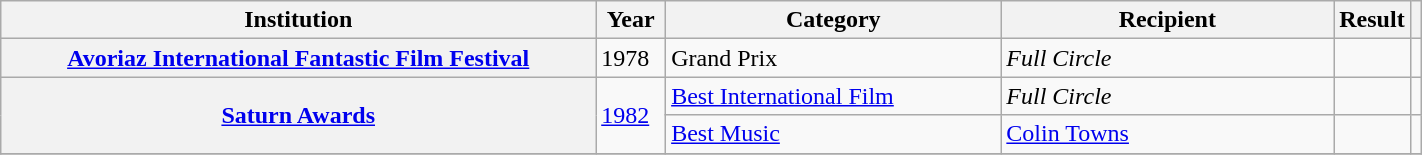<table class="wikitable sortable plainrowheaders" style="width:75%;">
<tr>
<th style="width:45%;">Institution</th>
<th style="width:5%;">Year</th>
<th style="width:25%;">Category</th>
<th style="width:40%;">Recipient</th>
<th style="width:10%;">Result</th>
<th style="width:1%;" class="unsortable"></th>
</tr>
<tr>
<th scope="row" style="text-align:center;"><a href='#'>Avoriaz International Fantastic Film Festival</a></th>
<td>1978</td>
<td>Grand Prix</td>
<td><em>Full Circle</em></td>
<td></td>
<td style="text-align:center;"></td>
</tr>
<tr>
<th scope="row" style="text-align:center;" rowspan="2"><a href='#'>Saturn Awards</a></th>
<td rowspan="2"><a href='#'>1982</a></td>
<td><a href='#'>Best International Film</a></td>
<td><em>Full Circle</em></td>
<td></td>
<td style="text-align:center;"></td>
</tr>
<tr>
<td><a href='#'>Best Music</a></td>
<td><a href='#'>Colin Towns</a></td>
<td></td>
<td style="text-align:center;"></td>
</tr>
<tr>
</tr>
</table>
